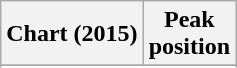<table class="wikitable sortable plainrowheaders" style="text-align:center;">
<tr>
<th scope="col">Chart (2015)</th>
<th scope="col">Peak<br>position</th>
</tr>
<tr>
</tr>
<tr>
</tr>
</table>
